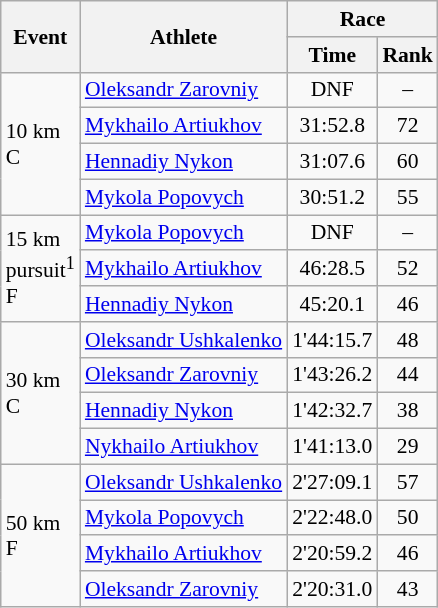<table class="wikitable" border="1" style="font-size:90%">
<tr>
<th rowspan=2>Event</th>
<th rowspan=2>Athlete</th>
<th colspan=2>Race</th>
</tr>
<tr>
<th>Time</th>
<th>Rank</th>
</tr>
<tr>
<td rowspan=4>10 km <br> C</td>
<td><a href='#'>Oleksandr Zarovniy</a></td>
<td align=center>DNF</td>
<td align=center>–</td>
</tr>
<tr>
<td><a href='#'>Mykhailo Artiukhov</a></td>
<td align=center>31:52.8</td>
<td align=center>72</td>
</tr>
<tr>
<td><a href='#'>Hennadiy Nykon</a></td>
<td align=center>31:07.6</td>
<td align=center>60</td>
</tr>
<tr>
<td><a href='#'>Mykola Popovych</a></td>
<td align=center>30:51.2</td>
<td align=center>55</td>
</tr>
<tr>
<td rowspan=3>15 km <br> pursuit<sup>1</sup> <br> F</td>
<td><a href='#'>Mykola Popovych</a></td>
<td align=center>DNF</td>
<td align=center>–</td>
</tr>
<tr>
<td><a href='#'>Mykhailo Artiukhov</a></td>
<td align=center>46:28.5</td>
<td align=center>52</td>
</tr>
<tr>
<td><a href='#'>Hennadiy Nykon</a></td>
<td align=center>45:20.1</td>
<td align=center>46</td>
</tr>
<tr>
<td rowspan=4>30 km <br> C</td>
<td><a href='#'>Oleksandr Ushkalenko</a></td>
<td align=center>1'44:15.7</td>
<td align=center>48</td>
</tr>
<tr>
<td><a href='#'>Oleksandr Zarovniy</a></td>
<td align=center>1'43:26.2</td>
<td align=center>44</td>
</tr>
<tr>
<td><a href='#'>Hennadiy Nykon</a></td>
<td align=center>1'42:32.7</td>
<td align=center>38</td>
</tr>
<tr>
<td><a href='#'>Nykhailo Artiukhov</a></td>
<td align=center>1'41:13.0</td>
<td align=center>29</td>
</tr>
<tr>
<td rowspan=4>50 km <br> F</td>
<td><a href='#'>Oleksandr Ushkalenko</a></td>
<td align=center>2'27:09.1</td>
<td align=center>57</td>
</tr>
<tr>
<td><a href='#'>Mykola Popovych</a></td>
<td align=center>2'22:48.0</td>
<td align=center>50</td>
</tr>
<tr>
<td><a href='#'>Mykhailo Artiukhov</a></td>
<td align=center>2'20:59.2</td>
<td align=center>46</td>
</tr>
<tr>
<td><a href='#'>Oleksandr Zarovniy</a></td>
<td align=center>2'20:31.0</td>
<td align=center>43</td>
</tr>
</table>
